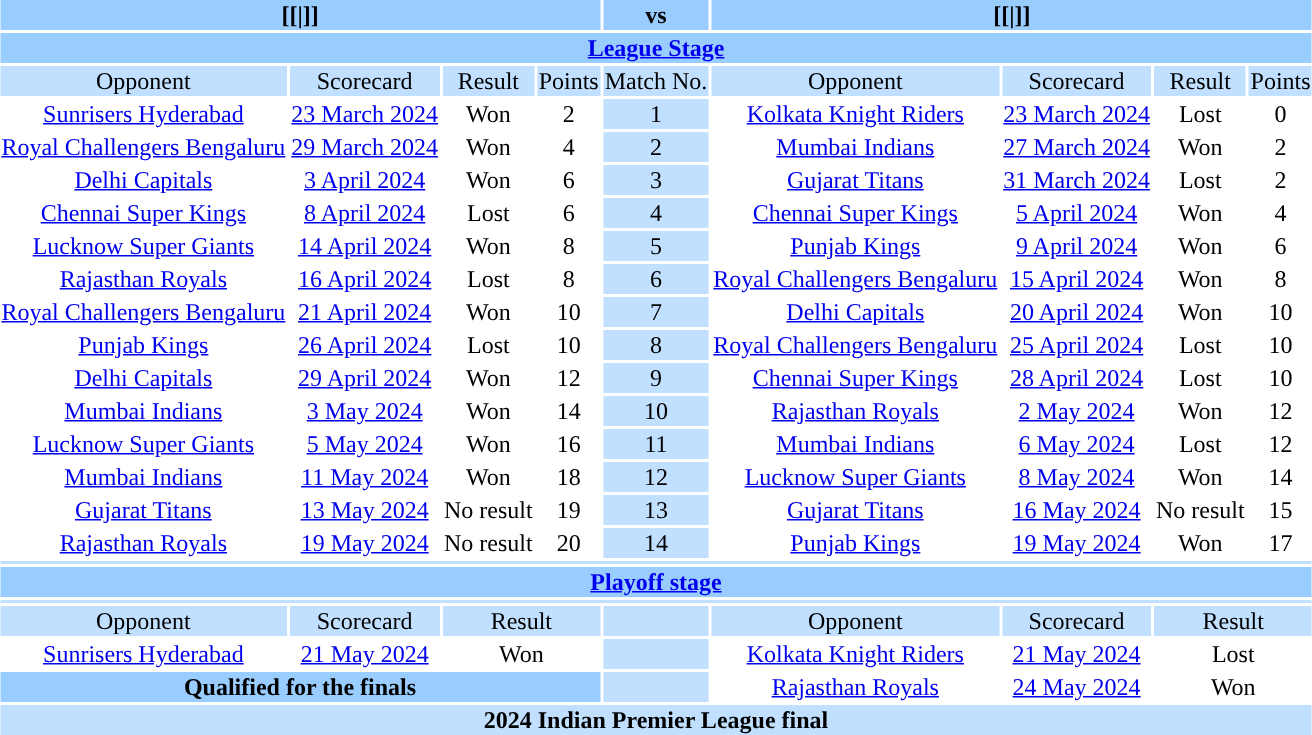<table style="text-align:center;margin:auto;">
<tr style="vertical-align:top;background:#99CCFF">
<th colspan="4" style="background:#">[[|<span></span>]]</th>
<th>vs</th>
<th colspan="4" style="background:#">[[|<span></span>]]</th>
</tr>
<tr style="vertical-align:top;background:#99CCFF">
<th colspan="9"><a href='#'>League Stage</a></th>
</tr>
<tr style="vertical-align:top;background:#C1E0FF">
<td>Opponent</td>
<td>Scorecard</td>
<td>Result</td>
<td>Points</td>
<td>Match No.</td>
<td>Opponent</td>
<td>Scorecard</td>
<td>Result</td>
<td>Points</td>
</tr>
<tr>
<td style="text-align:center;margin:auto;"><a href='#'>Sunrisers Hyderabad</a></td>
<td><a href='#'>23 March 2024</a></td>
<td>Won</td>
<td>2</td>
<td style="background:#C1E0FF">1</td>
<td style="text-align:center"><a href='#'>Kolkata Knight Riders</a></td>
<td><a href='#'>23 March 2024</a></td>
<td>Lost</td>
<td>0</td>
</tr>
<tr>
<td style="text-align:center"><a href='#'>Royal Challengers Bengaluru</a></td>
<td><a href='#'>29 March 2024</a></td>
<td>Won</td>
<td>4</td>
<td style="background:#C1E0FF">2</td>
<td style="text-align:center"><a href='#'>Mumbai Indians</a></td>
<td><a href='#'>27 March 2024</a></td>
<td>Won</td>
<td>2</td>
</tr>
<tr>
<td style="text-align:center"><a href='#'>Delhi Capitals</a></td>
<td><a href='#'>3 April 2024</a></td>
<td>Won</td>
<td>6</td>
<td style="background:#C1E0FF">3</td>
<td style="text-align:center"><a href='#'>Gujarat Titans</a></td>
<td><a href='#'>31 March 2024</a></td>
<td>Lost</td>
<td>2</td>
</tr>
<tr>
<td style="text-align:center"><a href='#'>Chennai Super Kings</a></td>
<td><a href='#'>8 April 2024</a></td>
<td>Lost</td>
<td>6</td>
<td style="background:#C1E0FF">4</td>
<td style="text-align:center"><a href='#'>Chennai Super Kings</a></td>
<td><a href='#'>5 April 2024</a></td>
<td>Won</td>
<td>4</td>
</tr>
<tr>
<td style="text-align:center"><a href='#'>Lucknow Super Giants</a></td>
<td><a href='#'>14 April 2024</a></td>
<td>Won</td>
<td>8</td>
<td style="background:#C1E0FF">5</td>
<td style="text-align:center"><a href='#'>Punjab Kings</a></td>
<td><a href='#'>9 April 2024</a></td>
<td>Won</td>
<td>6</td>
</tr>
<tr>
<td style="text-align:center"><a href='#'>Rajasthan Royals</a></td>
<td><a href='#'>16 April 2024</a></td>
<td>Lost</td>
<td>8</td>
<td style="background:#C1E0FF">6</td>
<td style="text-align:center"><a href='#'>Royal Challengers Bengaluru</a></td>
<td><a href='#'>15 April 2024</a></td>
<td>Won</td>
<td>8</td>
</tr>
<tr>
<td style="text-align:center"><a href='#'>Royal Challengers Bengaluru</a></td>
<td><a href='#'>21 April 2024</a></td>
<td>Won</td>
<td>10</td>
<td style="background:#C1E0FF">7</td>
<td style="text-align:center"><a href='#'>Delhi Capitals</a></td>
<td><a href='#'>20 April 2024</a></td>
<td>Won</td>
<td>10</td>
</tr>
<tr>
<td style="text-align:center"><a href='#'>Punjab Kings</a></td>
<td><a href='#'>26 April 2024</a></td>
<td>Lost</td>
<td>10</td>
<td style="background:#C1E0FF">8</td>
<td style="text-align:center"><a href='#'>Royal Challengers Bengaluru</a></td>
<td><a href='#'>25 April 2024</a></td>
<td>Lost</td>
<td>10</td>
</tr>
<tr>
<td style="text-align:center"><a href='#'>Delhi Capitals</a></td>
<td><a href='#'>29 April 2024</a></td>
<td>Won</td>
<td>12</td>
<td style="background:#C1E0FF">9</td>
<td style="text-align:center"><a href='#'>Chennai Super Kings</a></td>
<td><a href='#'>28 April 2024</a></td>
<td>Lost</td>
<td>10</td>
</tr>
<tr>
<td style="text-align:center"><a href='#'>Mumbai Indians</a></td>
<td><a href='#'>3 May 2024</a></td>
<td>Won</td>
<td>14</td>
<td style="background:#C1E0FF">10</td>
<td style="text-align:center"><a href='#'>Rajasthan Royals</a></td>
<td><a href='#'>2 May 2024</a></td>
<td>Won</td>
<td>12</td>
</tr>
<tr>
<td style="text-align:center"><a href='#'>Lucknow Super Giants</a></td>
<td><a href='#'>5 May 2024</a></td>
<td>Won</td>
<td>16</td>
<td style="background:#C1E0FF">11</td>
<td style="text-align:center"><a href='#'>Mumbai Indians</a></td>
<td><a href='#'>6 May 2024</a></td>
<td>Lost</td>
<td>12</td>
</tr>
<tr>
<td style="text-align:center"><a href='#'>Mumbai Indians</a></td>
<td><a href='#'>11 May 2024</a></td>
<td>Won</td>
<td>18</td>
<td style="background:#C1E0FF">12</td>
<td style="text-align:center"><a href='#'>Lucknow Super Giants</a></td>
<td><a href='#'>8 May 2024</a></td>
<td>Won</td>
<td>14</td>
</tr>
<tr>
<td style="text-align:center"><a href='#'>Gujarat Titans</a></td>
<td><a href='#'>13 May 2024</a></td>
<td>No result</td>
<td>19</td>
<td style="background:#C1E0FF">13</td>
<td style="text-align:center"><a href='#'>Gujarat Titans</a></td>
<td><a href='#'>16 May 2024</a></td>
<td>No result</td>
<td>15</td>
</tr>
<tr>
<td style="text-align:center"><a href='#'>Rajasthan Royals</a></td>
<td><a href='#'>19 May 2024</a></td>
<td>No result</td>
<td>20</td>
<td style="background:#C1E0FF">14</td>
<td style="text-align:center"><a href='#'>Punjab Kings</a></td>
<td><a href='#'>19 May 2024</a></td>
<td>Won</td>
<td>17</td>
</tr>
<tr>
<td colspan="9" style="text-align:left;background:#C1E0FF;"></td>
</tr>
<tr style="vertical-align:top;background:#99CCFF">
<th colspan="9"><a href='#'>Playoff stage</a></th>
</tr>
<tr style="text-align:left;background:#C1E0FF">
<td colspan="9"></td>
</tr>
<tr style="vertical-align:top;background:#C1E0FF">
<td>Opponent</td>
<td>Scorecard</td>
<td colspan="2">Result</td>
<td></td>
<td>Opponent</td>
<td>Scorecard</td>
<td colspan="2">Result</td>
</tr>
<tr>
<td style="text-align:center"><a href='#'>Sunrisers Hyderabad</a></td>
<td><a href='#'>21 May 2024</a></td>
<td colspan="2">Won</td>
<td style="background:#C1E0FF"></td>
<td style="text-align:center"><a href='#'>Kolkata Knight Riders</a></td>
<td><a href='#'>21 May 2024</a></td>
<td colspan="2">Lost</td>
</tr>
<tr>
<th colspan="4" style="text-align:center;background:#99CCFF">Qualified for the finals</th>
<td style="background:#C1E0FF"></td>
<td style="text-align:center"><a href='#'>Rajasthan Royals</a></td>
<td><a href='#'>24 May 2024</a></td>
<td colspan="2">Won</td>
</tr>
<tr style="vertical-align:top;background:#C1E0FF">
<th colspan="9"><strong>2024 Indian Premier League final</strong></th>
</tr>
</table>
